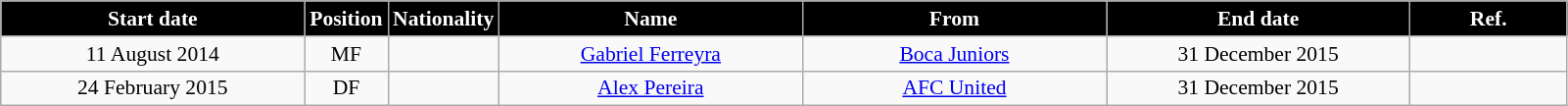<table class="wikitable"  style="text-align:center; font-size:90%; ">
<tr>
<th style="background:#000000; color:white; width:200px;">Start date</th>
<th style="background:#000000; color:white; width:50px;">Position</th>
<th style="background:#000000; color:white; width:50px;">Nationality</th>
<th style="background:#000000; color:white; width:200px;">Name</th>
<th style="background:#000000; color:white; width:200px;">From</th>
<th style="background:#000000; color:white; width:200px;">End date</th>
<th style="background:#000000; color:white; width:100px;">Ref.</th>
</tr>
<tr>
<td>11 August 2014</td>
<td>MF</td>
<td></td>
<td><a href='#'>Gabriel Ferreyra</a></td>
<td><a href='#'>Boca Juniors</a></td>
<td>31 December 2015</td>
<td></td>
</tr>
<tr>
<td>24 February 2015</td>
<td>DF</td>
<td></td>
<td><a href='#'>Alex Pereira</a></td>
<td><a href='#'>AFC United</a></td>
<td>31 December 2015</td>
<td></td>
</tr>
</table>
